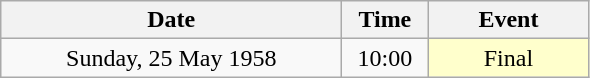<table class = "wikitable" style="text-align:center;">
<tr>
<th width=220>Date</th>
<th width=50>Time</th>
<th width=100>Event</th>
</tr>
<tr>
<td>Sunday, 25 May 1958</td>
<td>10:00</td>
<td bgcolor=ffffcc>Final</td>
</tr>
</table>
